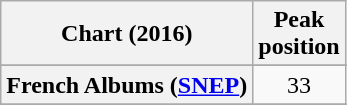<table class="wikitable sortable plainrowheaders" style="text-align:center">
<tr>
<th scope="col">Chart (2016)</th>
<th scope="col">Peak<br> position</th>
</tr>
<tr>
</tr>
<tr>
</tr>
<tr>
</tr>
<tr>
</tr>
<tr>
</tr>
<tr>
</tr>
<tr>
<th scope="row">French Albums (<a href='#'>SNEP</a>)</th>
<td>33</td>
</tr>
<tr>
</tr>
<tr>
</tr>
<tr>
</tr>
<tr>
</tr>
<tr>
</tr>
<tr>
</tr>
<tr>
</tr>
<tr>
</tr>
</table>
